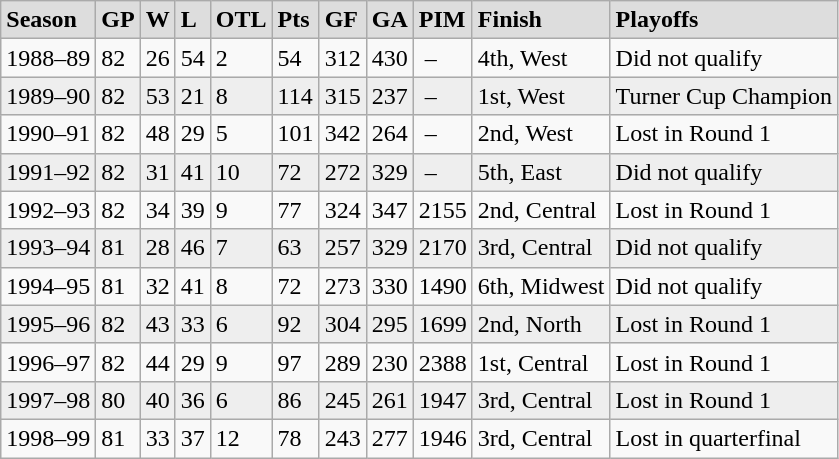<table class="wikitable">
<tr style="font-weight:bold; background-color:#dddddd;" |>
<td>Season</td>
<td>GP</td>
<td>W</td>
<td>L</td>
<td>OTL</td>
<td>Pts</td>
<td>GF</td>
<td>GA</td>
<td>PIM</td>
<td>Finish</td>
<td>Playoffs</td>
</tr>
<tr>
<td [>1988–89</td>
<td>82</td>
<td>26</td>
<td>54</td>
<td>2</td>
<td>54</td>
<td>312</td>
<td>430</td>
<td> –</td>
<td>4th, West</td>
<td>Did not qualify</td>
</tr>
<tr bgcolor="#eeeeee">
<td [>1989–90</td>
<td>82</td>
<td>53</td>
<td>21</td>
<td>8</td>
<td>114</td>
<td>315</td>
<td>237</td>
<td> –</td>
<td>1st, West</td>
<td>Turner Cup Champion</td>
</tr>
<tr>
<td [>1990–91</td>
<td>82</td>
<td>48</td>
<td>29</td>
<td>5</td>
<td>101</td>
<td>342</td>
<td>264</td>
<td> –</td>
<td>2nd, West</td>
<td>Lost in Round 1</td>
</tr>
<tr bgcolor="#eeeeee">
<td [>1991–92</td>
<td>82</td>
<td>31</td>
<td>41</td>
<td>10</td>
<td>72</td>
<td>272</td>
<td>329</td>
<td> –</td>
<td>5th, East</td>
<td>Did not qualify</td>
</tr>
<tr>
<td [>1992–93</td>
<td>82</td>
<td>34</td>
<td>39</td>
<td>9</td>
<td>77</td>
<td>324</td>
<td>347</td>
<td>2155</td>
<td>2nd, Central</td>
<td>Lost in Round 1</td>
</tr>
<tr bgcolor="#eeeeee">
<td [>1993–94</td>
<td>81</td>
<td>28</td>
<td>46</td>
<td>7</td>
<td>63</td>
<td>257</td>
<td>329</td>
<td>2170</td>
<td>3rd, Central</td>
<td>Did not qualify</td>
</tr>
<tr>
<td [>1994–95</td>
<td>81</td>
<td>32</td>
<td>41</td>
<td>8</td>
<td>72</td>
<td>273</td>
<td>330</td>
<td>1490</td>
<td>6th, Midwest</td>
<td>Did not qualify</td>
</tr>
<tr bgcolor="#eeeeee">
<td [>1995–96</td>
<td>82</td>
<td>43</td>
<td>33</td>
<td>6</td>
<td>92</td>
<td>304</td>
<td>295</td>
<td>1699</td>
<td>2nd, North</td>
<td>Lost in Round 1</td>
</tr>
<tr>
<td [>1996–97</td>
<td>82</td>
<td>44</td>
<td>29</td>
<td>9</td>
<td>97</td>
<td>289</td>
<td>230</td>
<td>2388</td>
<td>1st, Central</td>
<td>Lost in Round 1</td>
</tr>
<tr bgcolor="#eeeeee">
<td [>1997–98</td>
<td>80</td>
<td>40</td>
<td>36</td>
<td>6</td>
<td>86</td>
<td>245</td>
<td>261</td>
<td>1947</td>
<td>3rd, Central</td>
<td>Lost in Round 1</td>
</tr>
<tr>
<td [>1998–99</td>
<td>81</td>
<td>33</td>
<td>37</td>
<td>12</td>
<td>78</td>
<td>243</td>
<td>277</td>
<td>1946</td>
<td>3rd, Central</td>
<td>Lost in quarterfinal</td>
</tr>
</table>
